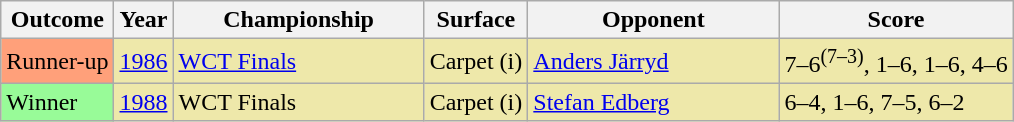<table class="sortable wikitable">
<tr>
<th>Outcome</th>
<th>Year</th>
<th width=160>Championship</th>
<th>Surface</th>
<th width=160>Opponent</th>
<th class="unsortable">Score</th>
</tr>
<tr bgcolor=#EEE8AA>
<td bgcolor=FFA07A>Runner-up</td>
<td><a href='#'>1986</a></td>
<td><a href='#'>WCT Finals</a></td>
<td>Carpet (i)</td>
<td> <a href='#'>Anders Järryd</a></td>
<td>7–6<sup>(7–3)</sup>, 1–6, 1–6, 4–6</td>
</tr>
<tr bgcolor=#EEE8AA>
<td bgcolor=98FB98>Winner</td>
<td><a href='#'>1988</a></td>
<td>WCT Finals</td>
<td>Carpet (i)</td>
<td> <a href='#'>Stefan Edberg</a></td>
<td>6–4, 1–6, 7–5, 6–2</td>
</tr>
</table>
